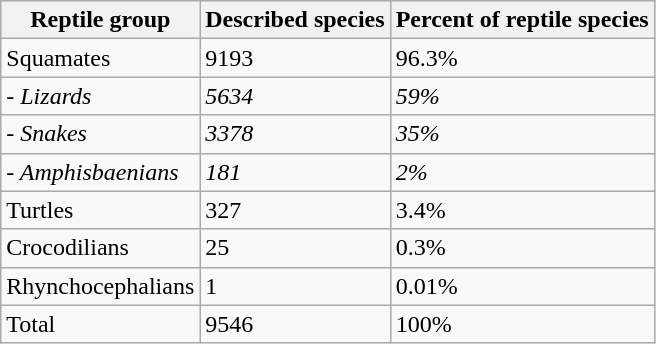<table class="wikitable">
<tr>
<th>Reptile group</th>
<th>Described species</th>
<th>Percent of reptile species</th>
</tr>
<tr>
<td>Squamates</td>
<td>9193</td>
<td>96.3%</td>
</tr>
<tr>
<td><em>- Lizards</em></td>
<td><em>5634</em></td>
<td><em>59%</em></td>
</tr>
<tr>
<td><em>- Snakes</em></td>
<td><em>3378</em></td>
<td><em>35%</em></td>
</tr>
<tr>
<td><em>- Amphisbaenians</em></td>
<td><em>181</em></td>
<td><em>2%</em></td>
</tr>
<tr>
<td>Turtles</td>
<td>327</td>
<td>3.4%</td>
</tr>
<tr>
<td>Crocodilians</td>
<td>25</td>
<td>0.3%</td>
</tr>
<tr>
<td>Rhynchocephalians</td>
<td>1</td>
<td>0.01%</td>
</tr>
<tr>
<td>Total</td>
<td>9546</td>
<td>100%</td>
</tr>
</table>
